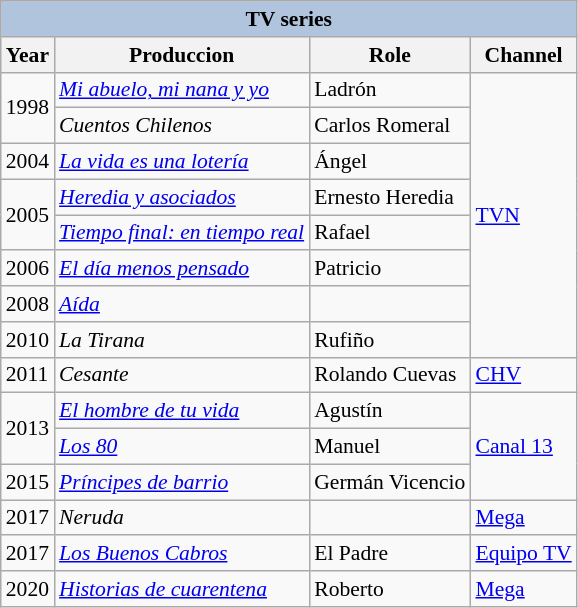<table class="wikitable" style="font-size: 90%;">
<tr>
<th colspan="4" style="background: LightSteelBlue;">TV series</th>
</tr>
<tr>
<th>Year</th>
<th>Produccion</th>
<th>Role</th>
<th>Channel</th>
</tr>
<tr>
<td rowspan="2">1998</td>
<td><em><a href='#'>Mi abuelo, mi nana y yo</a></em></td>
<td>Ladrón</td>
<td rowspan="8"><a href='#'>TVN</a></td>
</tr>
<tr>
<td><em>Cuentos Chilenos</em></td>
<td>Carlos Romeral</td>
</tr>
<tr>
<td>2004</td>
<td><em><a href='#'>La vida es una lotería</a></em></td>
<td>Ángel</td>
</tr>
<tr>
<td rowspan="2">2005</td>
<td><em><a href='#'>Heredia y asociados</a></em></td>
<td>Ernesto Heredia</td>
</tr>
<tr>
<td><em><a href='#'>Tiempo final: en tiempo real</a></em></td>
<td>Rafael</td>
</tr>
<tr>
<td>2006</td>
<td><em><a href='#'>El día menos pensado</a></em></td>
<td>Patricio</td>
</tr>
<tr>
<td>2008</td>
<td><em><a href='#'>Aída</a></em></td>
<td></td>
</tr>
<tr>
<td>2010</td>
<td><em>La Tirana</em></td>
<td>Rufiño</td>
</tr>
<tr>
<td>2011</td>
<td><em>Cesante</em></td>
<td>Rolando Cuevas</td>
<td><a href='#'>CHV</a></td>
</tr>
<tr>
<td rowspan="2">2013</td>
<td><em><a href='#'>El hombre de tu vida</a></em></td>
<td>Agustín</td>
<td rowspan="3"><a href='#'>Canal 13</a></td>
</tr>
<tr>
<td><em><a href='#'>Los 80</a></em></td>
<td>Manuel</td>
</tr>
<tr>
<td>2015</td>
<td><em><a href='#'>Príncipes de barrio</a></em></td>
<td>Germán Vicencio</td>
</tr>
<tr>
<td>2017</td>
<td><em>Neruda</em></td>
<td></td>
<td><a href='#'>Mega</a></td>
</tr>
<tr>
<td>2017</td>
<td><em><a href='#'>Los Buenos Cabros</a></em></td>
<td>El Padre</td>
<td><a href='#'>Equipo TV</a></td>
</tr>
<tr>
<td>2020</td>
<td><em><a href='#'>Historias de cuarentena</a></em></td>
<td>Roberto</td>
<td><a href='#'>Mega</a></td>
</tr>
</table>
